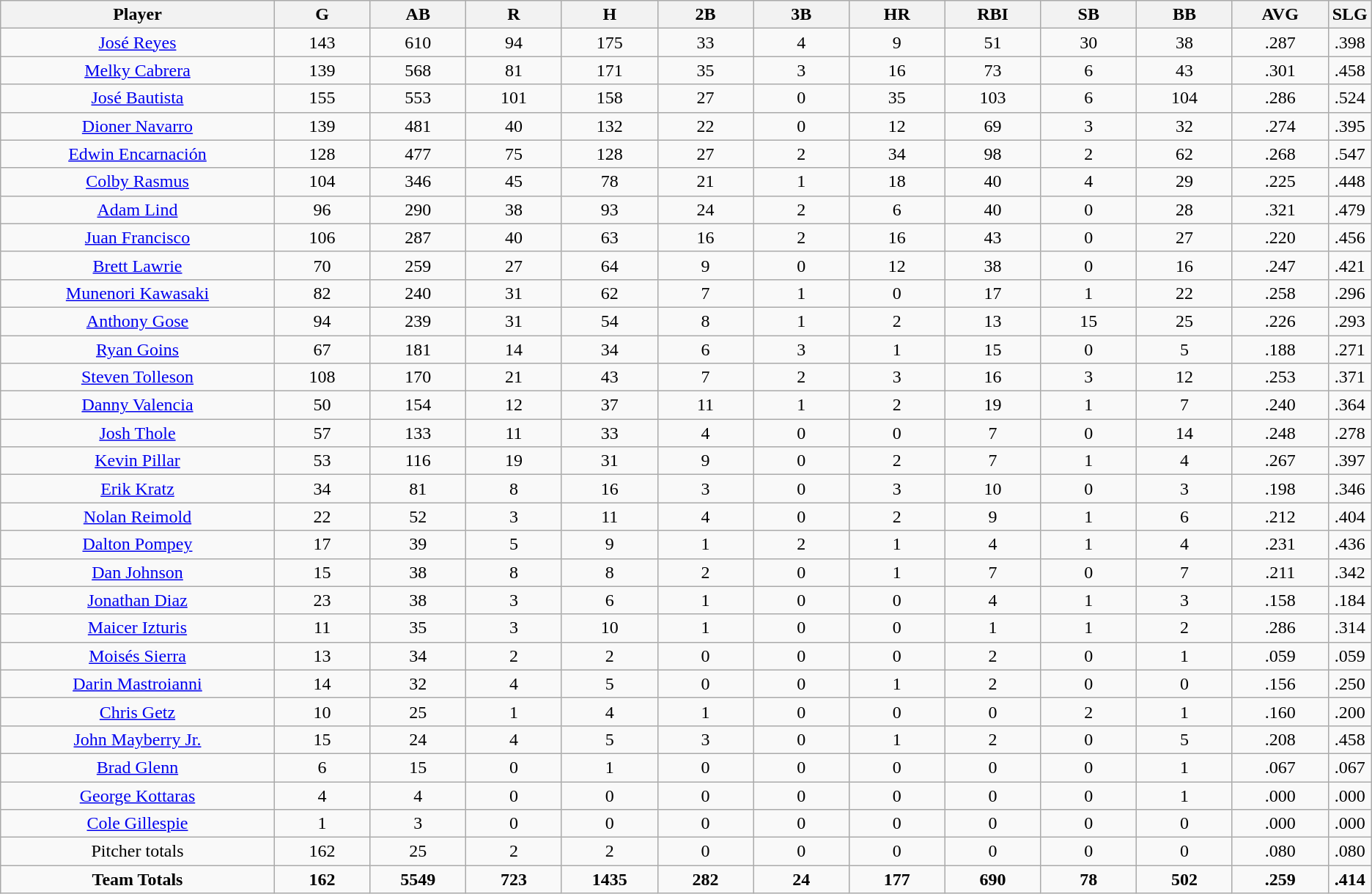<table class=wikitable style="text-align:center">
<tr>
<th bgcolor=#DDDDFF; width="20%">Player</th>
<th bgcolor=#DDDDFF; width="7%">G</th>
<th bgcolor=#DDDDFF; width="7%">AB</th>
<th bgcolor=#DDDDFF; width="7%">R</th>
<th bgcolor=#DDDDFF; width="7%">H</th>
<th bgcolor=#DDDDFF; width="7%">2B</th>
<th bgcolor=#DDDDFF; width="7%">3B</th>
<th bgcolor=#DDDDFF; width="7%">HR</th>
<th bgcolor=#DDDDFF; width="7%">RBI</th>
<th bgcolor=#DDDDFF; width="7%">SB</th>
<th bgcolor=#DDDDFF; width="7%">BB</th>
<th bgcolor=#DDDDFF; width="7%">AVG</th>
<th bgcolor=#DDDDFF; width="7%">SLG</th>
</tr>
<tr>
<td><a href='#'>José Reyes</a></td>
<td>143</td>
<td>610</td>
<td>94</td>
<td>175</td>
<td>33</td>
<td>4</td>
<td>9</td>
<td>51</td>
<td>30</td>
<td>38</td>
<td>.287</td>
<td>.398</td>
</tr>
<tr>
<td><a href='#'>Melky Cabrera</a></td>
<td>139</td>
<td>568</td>
<td>81</td>
<td>171</td>
<td>35</td>
<td>3</td>
<td>16</td>
<td>73</td>
<td>6</td>
<td>43</td>
<td>.301</td>
<td>.458</td>
</tr>
<tr>
<td><a href='#'>José Bautista</a></td>
<td>155</td>
<td>553</td>
<td>101</td>
<td>158</td>
<td>27</td>
<td>0</td>
<td>35</td>
<td>103</td>
<td>6</td>
<td>104</td>
<td>.286</td>
<td>.524</td>
</tr>
<tr>
<td><a href='#'>Dioner Navarro</a></td>
<td>139</td>
<td>481</td>
<td>40</td>
<td>132</td>
<td>22</td>
<td>0</td>
<td>12</td>
<td>69</td>
<td>3</td>
<td>32</td>
<td>.274</td>
<td>.395</td>
</tr>
<tr>
<td><a href='#'>Edwin Encarnación</a></td>
<td>128</td>
<td>477</td>
<td>75</td>
<td>128</td>
<td>27</td>
<td>2</td>
<td>34</td>
<td>98</td>
<td>2</td>
<td>62</td>
<td>.268</td>
<td>.547</td>
</tr>
<tr>
<td><a href='#'>Colby Rasmus</a></td>
<td>104</td>
<td>346</td>
<td>45</td>
<td>78</td>
<td>21</td>
<td>1</td>
<td>18</td>
<td>40</td>
<td>4</td>
<td>29</td>
<td>.225</td>
<td>.448</td>
</tr>
<tr>
<td><a href='#'>Adam Lind</a></td>
<td>96</td>
<td>290</td>
<td>38</td>
<td>93</td>
<td>24</td>
<td>2</td>
<td>6</td>
<td>40</td>
<td>0</td>
<td>28</td>
<td>.321</td>
<td>.479</td>
</tr>
<tr>
<td><a href='#'>Juan Francisco</a></td>
<td>106</td>
<td>287</td>
<td>40</td>
<td>63</td>
<td>16</td>
<td>2</td>
<td>16</td>
<td>43</td>
<td>0</td>
<td>27</td>
<td>.220</td>
<td>.456</td>
</tr>
<tr>
<td><a href='#'>Brett Lawrie</a></td>
<td>70</td>
<td>259</td>
<td>27</td>
<td>64</td>
<td>9</td>
<td>0</td>
<td>12</td>
<td>38</td>
<td>0</td>
<td>16</td>
<td>.247</td>
<td>.421</td>
</tr>
<tr>
<td><a href='#'>Munenori Kawasaki</a></td>
<td>82</td>
<td>240</td>
<td>31</td>
<td>62</td>
<td>7</td>
<td>1</td>
<td>0</td>
<td>17</td>
<td>1</td>
<td>22</td>
<td>.258</td>
<td>.296</td>
</tr>
<tr>
<td><a href='#'>Anthony Gose</a></td>
<td>94</td>
<td>239</td>
<td>31</td>
<td>54</td>
<td>8</td>
<td>1</td>
<td>2</td>
<td>13</td>
<td>15</td>
<td>25</td>
<td>.226</td>
<td>.293</td>
</tr>
<tr>
<td><a href='#'>Ryan Goins</a></td>
<td>67</td>
<td>181</td>
<td>14</td>
<td>34</td>
<td>6</td>
<td>3</td>
<td>1</td>
<td>15</td>
<td>0</td>
<td>5</td>
<td>.188</td>
<td>.271</td>
</tr>
<tr>
<td><a href='#'>Steven Tolleson</a></td>
<td>108</td>
<td>170</td>
<td>21</td>
<td>43</td>
<td>7</td>
<td>2</td>
<td>3</td>
<td>16</td>
<td>3</td>
<td>12</td>
<td>.253</td>
<td>.371</td>
</tr>
<tr>
<td><a href='#'>Danny Valencia</a></td>
<td>50</td>
<td>154</td>
<td>12</td>
<td>37</td>
<td>11</td>
<td>1</td>
<td>2</td>
<td>19</td>
<td>1</td>
<td>7</td>
<td>.240</td>
<td>.364</td>
</tr>
<tr>
<td><a href='#'>Josh Thole</a></td>
<td>57</td>
<td>133</td>
<td>11</td>
<td>33</td>
<td>4</td>
<td>0</td>
<td>0</td>
<td>7</td>
<td>0</td>
<td>14</td>
<td>.248</td>
<td>.278</td>
</tr>
<tr>
<td><a href='#'>Kevin Pillar</a></td>
<td>53</td>
<td>116</td>
<td>19</td>
<td>31</td>
<td>9</td>
<td>0</td>
<td>2</td>
<td>7</td>
<td>1</td>
<td>4</td>
<td>.267</td>
<td>.397</td>
</tr>
<tr>
<td><a href='#'>Erik Kratz</a></td>
<td>34</td>
<td>81</td>
<td>8</td>
<td>16</td>
<td>3</td>
<td>0</td>
<td>3</td>
<td>10</td>
<td>0</td>
<td>3</td>
<td>.198</td>
<td>.346</td>
</tr>
<tr>
<td><a href='#'>Nolan Reimold</a></td>
<td>22</td>
<td>52</td>
<td>3</td>
<td>11</td>
<td>4</td>
<td>0</td>
<td>2</td>
<td>9</td>
<td>1</td>
<td>6</td>
<td>.212</td>
<td>.404</td>
</tr>
<tr>
<td><a href='#'>Dalton Pompey</a></td>
<td>17</td>
<td>39</td>
<td>5</td>
<td>9</td>
<td>1</td>
<td>2</td>
<td>1</td>
<td>4</td>
<td>1</td>
<td>4</td>
<td>.231</td>
<td>.436</td>
</tr>
<tr>
<td><a href='#'>Dan Johnson</a></td>
<td>15</td>
<td>38</td>
<td>8</td>
<td>8</td>
<td>2</td>
<td>0</td>
<td>1</td>
<td>7</td>
<td>0</td>
<td>7</td>
<td>.211</td>
<td>.342</td>
</tr>
<tr>
<td><a href='#'>Jonathan Diaz</a></td>
<td>23</td>
<td>38</td>
<td>3</td>
<td>6</td>
<td>1</td>
<td>0</td>
<td>0</td>
<td>4</td>
<td>1</td>
<td>3</td>
<td>.158</td>
<td>.184</td>
</tr>
<tr>
<td><a href='#'>Maicer Izturis</a></td>
<td>11</td>
<td>35</td>
<td>3</td>
<td>10</td>
<td>1</td>
<td>0</td>
<td>0</td>
<td>1</td>
<td>1</td>
<td>2</td>
<td>.286</td>
<td>.314</td>
</tr>
<tr>
<td><a href='#'>Moisés Sierra</a></td>
<td>13</td>
<td>34</td>
<td>2</td>
<td>2</td>
<td>0</td>
<td>0</td>
<td>0</td>
<td>2</td>
<td>0</td>
<td>1</td>
<td>.059</td>
<td>.059</td>
</tr>
<tr>
<td><a href='#'>Darin Mastroianni</a></td>
<td>14</td>
<td>32</td>
<td>4</td>
<td>5</td>
<td>0</td>
<td>0</td>
<td>1</td>
<td>2</td>
<td>0</td>
<td>0</td>
<td>.156</td>
<td>.250</td>
</tr>
<tr>
<td><a href='#'>Chris Getz</a></td>
<td>10</td>
<td>25</td>
<td>1</td>
<td>4</td>
<td>1</td>
<td>0</td>
<td>0</td>
<td>0</td>
<td>2</td>
<td>1</td>
<td>.160</td>
<td>.200</td>
</tr>
<tr>
<td><a href='#'>John Mayberry Jr.</a></td>
<td>15</td>
<td>24</td>
<td>4</td>
<td>5</td>
<td>3</td>
<td>0</td>
<td>1</td>
<td>2</td>
<td>0</td>
<td>5</td>
<td>.208</td>
<td>.458</td>
</tr>
<tr>
<td><a href='#'>Brad Glenn</a></td>
<td>6</td>
<td>15</td>
<td>0</td>
<td>1</td>
<td>0</td>
<td>0</td>
<td>0</td>
<td>0</td>
<td>0</td>
<td>1</td>
<td>.067</td>
<td>.067</td>
</tr>
<tr>
<td><a href='#'>George Kottaras</a></td>
<td>4</td>
<td>4</td>
<td>0</td>
<td>0</td>
<td>0</td>
<td>0</td>
<td>0</td>
<td>0</td>
<td>0</td>
<td>1</td>
<td>.000</td>
<td>.000</td>
</tr>
<tr>
<td><a href='#'>Cole Gillespie</a></td>
<td>1</td>
<td>3</td>
<td>0</td>
<td>0</td>
<td>0</td>
<td>0</td>
<td>0</td>
<td>0</td>
<td>0</td>
<td>0</td>
<td>.000</td>
<td>.000</td>
</tr>
<tr>
<td>Pitcher totals</td>
<td>162</td>
<td>25</td>
<td>2</td>
<td>2</td>
<td>0</td>
<td>0</td>
<td>0</td>
<td>0</td>
<td>0</td>
<td>0</td>
<td>.080</td>
<td>.080</td>
</tr>
<tr>
<td><strong>Team Totals</strong></td>
<td><strong>162</strong></td>
<td><strong>5549</strong></td>
<td><strong>723</strong></td>
<td><strong>1435</strong></td>
<td><strong>282</strong></td>
<td><strong>24</strong></td>
<td><strong>177</strong></td>
<td><strong>690</strong></td>
<td><strong>78</strong></td>
<td><strong>502</strong></td>
<td><strong>.259</strong></td>
<td><strong>.414</strong></td>
</tr>
</table>
